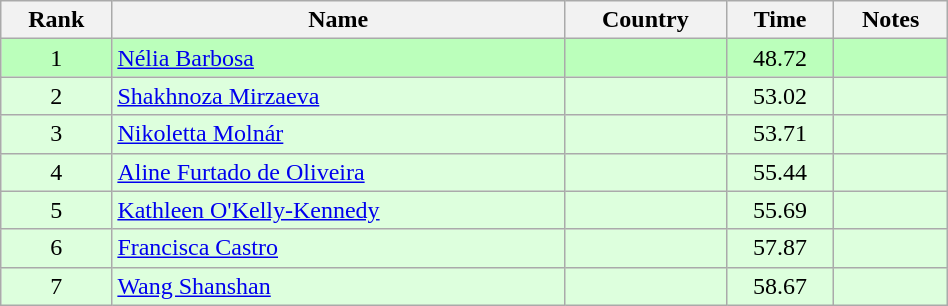<table class="wikitable" style="text-align:center;width: 50%">
<tr>
<th>Rank</th>
<th>Name</th>
<th>Country</th>
<th>Time</th>
<th>Notes</th>
</tr>
<tr bgcolor=bbffbb>
<td>1</td>
<td align="left"><a href='#'>Nélia Barbosa</a></td>
<td align="left"></td>
<td>48.72</td>
<td></td>
</tr>
<tr bgcolor=ddffdd>
<td>2</td>
<td align="left"><a href='#'>Shakhnoza Mirzaeva</a></td>
<td align="left"></td>
<td>53.02</td>
<td></td>
</tr>
<tr bgcolor=ddffdd>
<td>3</td>
<td align="left"><a href='#'>Nikoletta Molnár</a></td>
<td align="left"></td>
<td>53.71</td>
<td></td>
</tr>
<tr bgcolor=ddffdd>
<td>4</td>
<td align="left"><a href='#'>Aline Furtado de Oliveira</a></td>
<td align="left"></td>
<td>55.44</td>
<td></td>
</tr>
<tr bgcolor=ddffdd>
<td>5</td>
<td align="left"><a href='#'>Kathleen O'Kelly-Kennedy</a></td>
<td align="left"></td>
<td>55.69</td>
<td></td>
</tr>
<tr bgcolor=ddffdd>
<td>6</td>
<td align="left"><a href='#'>Francisca Castro</a></td>
<td align="left"></td>
<td>57.87</td>
<td></td>
</tr>
<tr bgcolor=ddffdd>
<td>7</td>
<td align="left"><a href='#'>Wang Shanshan</a></td>
<td align="left"></td>
<td>58.67</td>
<td></td>
</tr>
</table>
